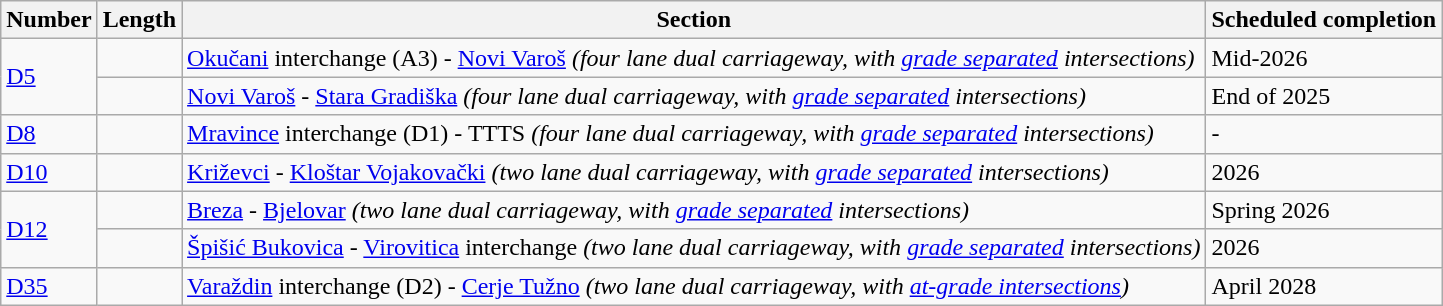<table class="wikitable">
<tr>
<th>Number</th>
<th>Length</th>
<th>Section</th>
<th>Scheduled completion</th>
</tr>
<tr>
<td rowspan="2"> <a href='#'>D5</a></td>
<td></td>
<td><a href='#'>Okučani</a> interchange (A3) - <a href='#'>Novi Varoš</a> <em>(four lane dual carriageway, with <a href='#'>grade separated</a> intersections)</em></td>
<td>Mid-2026</td>
</tr>
<tr>
<td></td>
<td><a href='#'>Novi Varoš</a> - <a href='#'>Stara Gradiška</a> <em>(four lane dual carriageway, with <a href='#'>grade separated</a> intersections)</em></td>
<td>End of 2025</td>
</tr>
<tr>
<td style="white-space: nowrap"> <a href='#'>D8</a></td>
<td></td>
<td><a href='#'>Mravince</a> interchange (D1) - TTTS <em>(four lane dual carriageway, with <a href='#'>grade separated</a> intersections)</em></td>
<td>-</td>
</tr>
<tr>
<td style="white-space: nowrap"> <a href='#'>D10</a></td>
<td></td>
<td><a href='#'>Križevci</a> - <a href='#'>Kloštar Vojakovački</a> <em>(two lane dual carriageway, with <a href='#'>grade separated</a> intersections)</em></td>
<td>2026</td>
</tr>
<tr>
<td rowspan="2"> <a href='#'>D12</a></td>
<td></td>
<td><a href='#'>Breza</a> - <a href='#'>Bjelovar</a> <em>(two lane dual carriageway, with <a href='#'>grade separated</a> intersections)</em></td>
<td>Spring 2026</td>
</tr>
<tr>
<td></td>
<td><a href='#'>Špišić Bukovica</a> - <a href='#'>Virovitica</a> interchange <em>(two lane dual carriageway, with <a href='#'>grade separated</a> intersections)</em></td>
<td>2026</td>
</tr>
<tr>
<td style="white-space: nowrap"> <a href='#'>D35</a></td>
<td></td>
<td><a href='#'>Varaždin</a> interchange (D2) - <a href='#'>Cerje Tužno</a> <em>(two lane dual carriageway, with <a href='#'>at-grade intersections</a>)</em></td>
<td>April 2028</td>
</tr>
</table>
